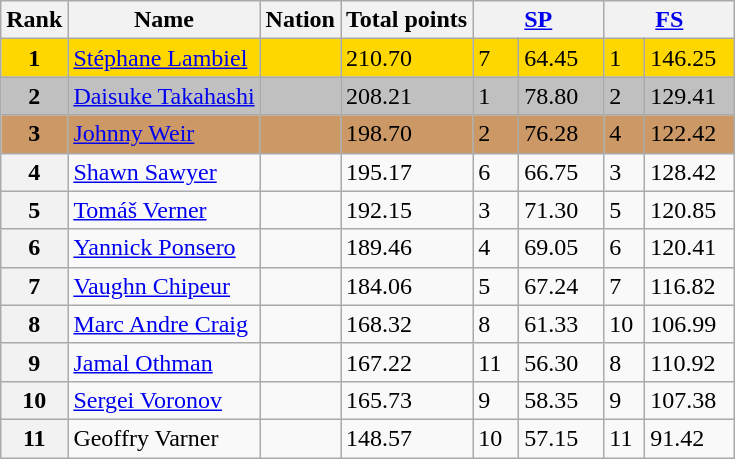<table class="wikitable">
<tr>
<th>Rank</th>
<th>Name</th>
<th>Nation</th>
<th>Total points</th>
<th colspan="2" width="80px"><a href='#'>SP</a></th>
<th colspan="2" width="80px"><a href='#'>FS</a></th>
</tr>
<tr bgcolor="gold">
<td align="center"><strong>1</strong></td>
<td><a href='#'>Stéphane Lambiel</a></td>
<td></td>
<td>210.70</td>
<td>7</td>
<td>64.45</td>
<td>1</td>
<td>146.25</td>
</tr>
<tr bgcolor="silver">
<td align="center"><strong>2</strong></td>
<td><a href='#'>Daisuke Takahashi</a></td>
<td></td>
<td>208.21</td>
<td>1</td>
<td>78.80</td>
<td>2</td>
<td>129.41</td>
</tr>
<tr bgcolor="cc9966">
<td align="center"><strong>3</strong></td>
<td><a href='#'>Johnny Weir</a></td>
<td></td>
<td>198.70</td>
<td>2</td>
<td>76.28</td>
<td>4</td>
<td>122.42</td>
</tr>
<tr>
<th>4</th>
<td><a href='#'>Shawn Sawyer</a></td>
<td></td>
<td>195.17</td>
<td>6</td>
<td>66.75</td>
<td>3</td>
<td>128.42</td>
</tr>
<tr>
<th>5</th>
<td><a href='#'>Tomáš Verner</a></td>
<td></td>
<td>192.15</td>
<td>3</td>
<td>71.30</td>
<td>5</td>
<td>120.85</td>
</tr>
<tr>
<th>6</th>
<td><a href='#'>Yannick Ponsero</a></td>
<td></td>
<td>189.46</td>
<td>4</td>
<td>69.05</td>
<td>6</td>
<td>120.41</td>
</tr>
<tr>
<th>7</th>
<td><a href='#'>Vaughn Chipeur</a></td>
<td></td>
<td>184.06</td>
<td>5</td>
<td>67.24</td>
<td>7</td>
<td>116.82</td>
</tr>
<tr>
<th>8</th>
<td><a href='#'>Marc Andre Craig</a></td>
<td></td>
<td>168.32</td>
<td>8</td>
<td>61.33</td>
<td>10</td>
<td>106.99</td>
</tr>
<tr>
<th>9</th>
<td><a href='#'>Jamal Othman</a></td>
<td></td>
<td>167.22</td>
<td>11</td>
<td>56.30</td>
<td>8</td>
<td>110.92</td>
</tr>
<tr>
<th>10</th>
<td><a href='#'>Sergei Voronov</a></td>
<td></td>
<td>165.73</td>
<td>9</td>
<td>58.35</td>
<td>9</td>
<td>107.38</td>
</tr>
<tr>
<th>11</th>
<td>Geoffry Varner</td>
<td></td>
<td>148.57</td>
<td>10</td>
<td>57.15</td>
<td>11</td>
<td>91.42</td>
</tr>
</table>
